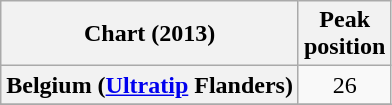<table class="wikitable plainrowheaders sortable" style="text-align:center;">
<tr>
<th scope="col">Chart (2013)</th>
<th scope="col">Peak<br>position</th>
</tr>
<tr>
<th scope="row">Belgium (<a href='#'>Ultratip</a> Flanders)</th>
<td align="center">26</td>
</tr>
<tr>
</tr>
</table>
